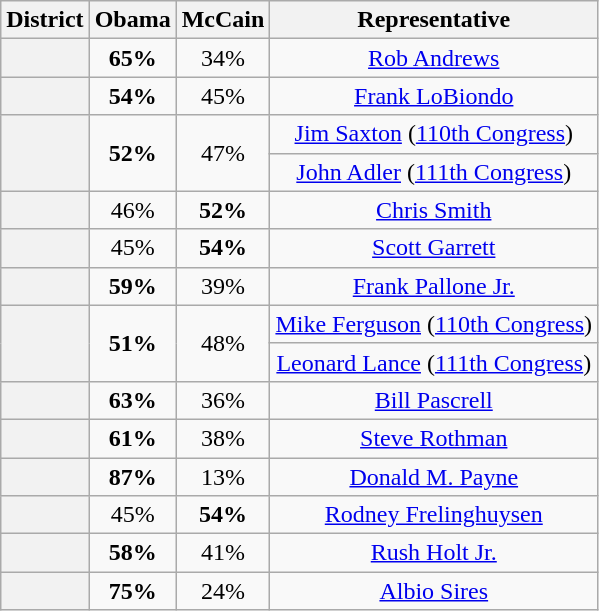<table class=wikitable>
<tr>
<th>District</th>
<th>Obama</th>
<th>McCain</th>
<th>Representative</th>
</tr>
<tr align=center>
<th></th>
<td><strong>65%</strong></td>
<td>34%</td>
<td><a href='#'>Rob Andrews</a></td>
</tr>
<tr align=center>
<th></th>
<td><strong>54%</strong></td>
<td>45%</td>
<td><a href='#'>Frank LoBiondo</a></td>
</tr>
<tr align=center>
<th rowspan=2 ></th>
<td rowspan=2><strong>52%</strong></td>
<td rowspan=2>47%</td>
<td><a href='#'>Jim Saxton</a> (<a href='#'>110th Congress</a>)</td>
</tr>
<tr align=center>
<td><a href='#'>John Adler</a> (<a href='#'>111th Congress</a>)</td>
</tr>
<tr align=center>
<th></th>
<td>46%</td>
<td><strong>52%</strong></td>
<td><a href='#'>Chris Smith</a></td>
</tr>
<tr align=center>
<th></th>
<td>45%</td>
<td><strong>54%</strong></td>
<td><a href='#'>Scott Garrett</a></td>
</tr>
<tr align=center>
<th></th>
<td><strong>59%</strong></td>
<td>39%</td>
<td><a href='#'>Frank Pallone Jr.</a></td>
</tr>
<tr align=center>
<th rowspan=2 ></th>
<td rowspan=2><strong>51%</strong></td>
<td rowspan=2>48%</td>
<td><a href='#'>Mike Ferguson</a> (<a href='#'>110th Congress</a>)</td>
</tr>
<tr align=center>
<td><a href='#'>Leonard Lance</a> (<a href='#'>111th Congress</a>)</td>
</tr>
<tr align=center>
<th></th>
<td><strong>63%</strong></td>
<td>36%</td>
<td><a href='#'>Bill Pascrell</a></td>
</tr>
<tr align=center>
<th></th>
<td><strong>61%</strong></td>
<td>38%</td>
<td><a href='#'>Steve Rothman</a></td>
</tr>
<tr align=center>
<th></th>
<td><strong>87%</strong></td>
<td>13%</td>
<td><a href='#'>Donald M. Payne</a></td>
</tr>
<tr align=center>
<th></th>
<td>45%</td>
<td><strong>54%</strong></td>
<td><a href='#'>Rodney Frelinghuysen</a></td>
</tr>
<tr align=center>
<th></th>
<td><strong>58%</strong></td>
<td>41%</td>
<td><a href='#'>Rush Holt Jr.</a></td>
</tr>
<tr align=center>
<th></th>
<td><strong>75%</strong></td>
<td>24%</td>
<td><a href='#'>Albio Sires</a></td>
</tr>
</table>
